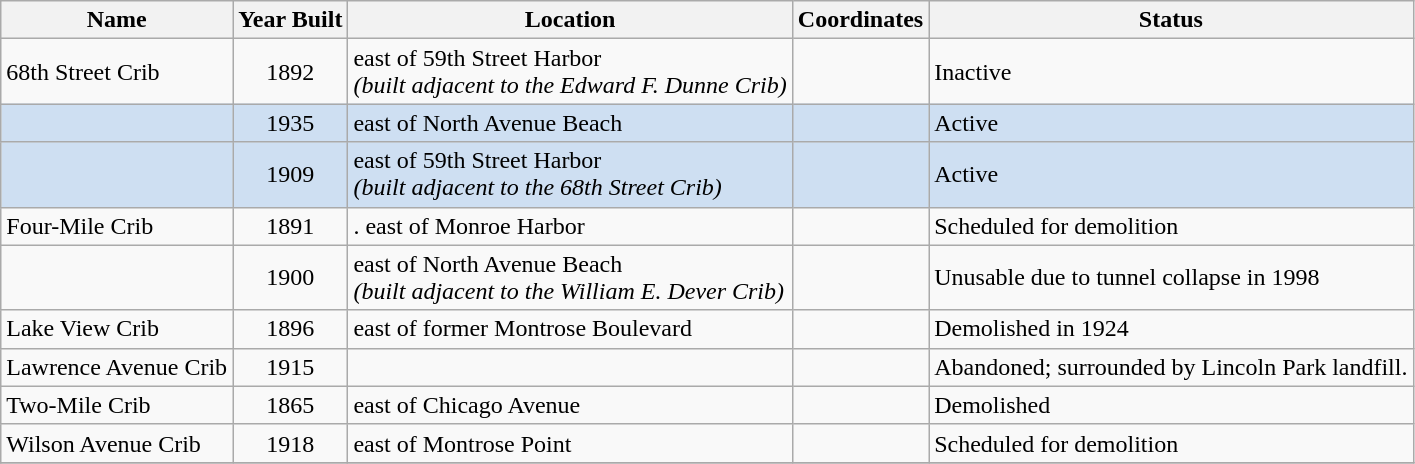<table class="wikitable sortable">
<tr>
<th>Name</th>
<th>Year Built</th>
<th scope="col" class="unsortable">Location</th>
<th scope="col" class="unsortable">Coordinates</th>
<th scope="col" class="unsortable">Status</th>
</tr>
<tr>
<td>68th Street Crib</td>
<td style="text-align:center;">1892</td>
<td> east of 59th Street Harbor<br><em>(built adjacent to the Edward F. Dunne Crib)</em></td>
<td></td>
<td>Inactive</td>
</tr>
<tr style="background:#cedff2;">
<td></td>
<td style="text-align:center;">1935</td>
<td> east of North Avenue Beach<br></td>
<td></td>
<td>Active</td>
</tr>
<tr style="background:#cedff2;">
<td></td>
<td style="text-align:center;">1909</td>
<td> east of 59th Street Harbor<br><em>(built adjacent to the 68th Street Crib)</em></td>
<td></td>
<td>Active</td>
</tr>
<tr>
<td>Four-Mile Crib</td>
<td style="text-align:center;">1891</td>
<td>. east of Monroe Harbor</td>
<td></td>
<td>Scheduled for demolition</td>
</tr>
<tr>
<td></td>
<td style="text-align:center;">1900</td>
<td> east of North Avenue Beach<br><em>(built adjacent to the William E. Dever Crib)</em></td>
<td></td>
<td>Unusable due to tunnel collapse in 1998</td>
</tr>
<tr>
<td>Lake View Crib</td>
<td style="text-align:center;">1896</td>
<td> east of former Montrose Boulevard</td>
<td></td>
<td>Demolished in 1924</td>
</tr>
<tr>
<td>Lawrence Avenue Crib</td>
<td style="text-align:center;">1915</td>
<td></td>
<td></td>
<td>Abandoned; surrounded by Lincoln Park landfill.</td>
</tr>
<tr>
<td>Two-Mile Crib</td>
<td style="text-align:center;">1865</td>
<td> east of Chicago Avenue</td>
<td></td>
<td>Demolished</td>
</tr>
<tr>
<td>Wilson Avenue Crib</td>
<td style="text-align:center;">1918</td>
<td> east of Montrose Point</td>
<td></td>
<td>Scheduled for demolition</td>
</tr>
<tr>
</tr>
</table>
